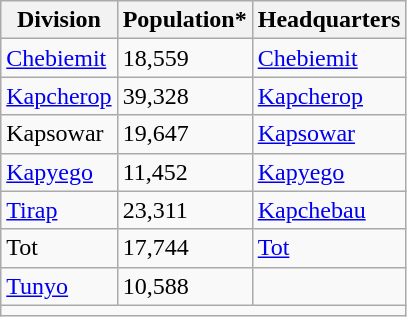<table class="wikitable">
<tr>
<th>Division</th>
<th>Population*</th>
<th>Headquarters</th>
</tr>
<tr>
<td><a href='#'>Chebiemit</a></td>
<td>18,559</td>
<td><a href='#'>Chebiemit</a></td>
</tr>
<tr>
<td><a href='#'>Kapcherop</a></td>
<td>39,328</td>
<td><a href='#'>Kapcherop</a></td>
</tr>
<tr>
<td>Kapsowar</td>
<td>19,647</td>
<td><a href='#'>Kapsowar</a></td>
</tr>
<tr>
<td><a href='#'>Kapyego</a></td>
<td>11,452</td>
<td><a href='#'>Kapyego</a></td>
</tr>
<tr>
<td><a href='#'>Tirap</a></td>
<td>23,311</td>
<td><a href='#'>Kapchebau</a></td>
</tr>
<tr>
<td>Tot</td>
<td>17,744</td>
<td><a href='#'>Tot</a></td>
</tr>
<tr>
<td><a href='#'>Tunyo</a></td>
<td>10,588</td>
<td></td>
</tr>
<tr>
<td colspan="4"></td>
</tr>
</table>
